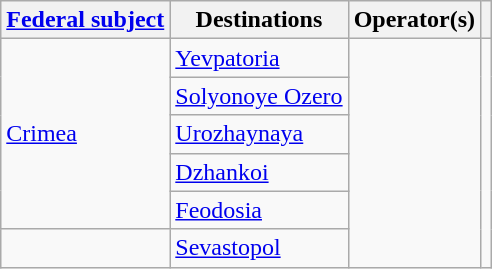<table class="wikitable">
<tr>
<th><a href='#'>Federal subject</a></th>
<th>Destinations</th>
<th>Operator(s)</th>
<th></th>
</tr>
<tr>
<td rowspan="5">  <a href='#'>Crimea</a></td>
<td><a href='#'>Yevpatoria</a></td>
<td rowspan="6"></td>
<td rowspan="6"></td>
</tr>
<tr>
<td><a href='#'>Solyonoye Ozero</a></td>
</tr>
<tr>
<td><a href='#'>Urozhaynaya</a></td>
</tr>
<tr>
<td><a href='#'>Dzhankoi</a></td>
</tr>
<tr>
<td><a href='#'>Feodosia</a></td>
</tr>
<tr>
<td></td>
<td><a href='#'>Sevastopol</a></td>
</tr>
</table>
